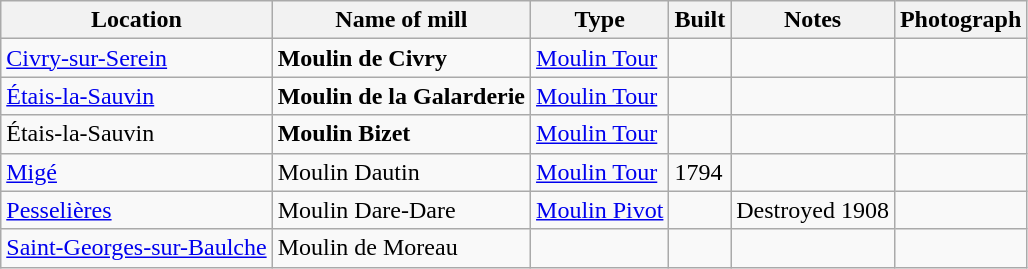<table class="wikitable">
<tr>
<th>Location</th>
<th>Name of mill</th>
<th>Type</th>
<th>Built</th>
<th>Notes</th>
<th>Photograph</th>
</tr>
<tr>
<td><a href='#'>Civry-sur-Serein</a></td>
<td><strong>Moulin de Civry</strong></td>
<td><a href='#'>Moulin Tour</a></td>
<td></td>
<td> </td>
<td></td>
</tr>
<tr>
<td><a href='#'>Étais-la-Sauvin</a></td>
<td><strong>Moulin de la Galarderie</strong></td>
<td><a href='#'>Moulin Tour</a></td>
<td></td>
<td> </td>
<td></td>
</tr>
<tr>
<td>Étais-la-Sauvin</td>
<td><strong>Moulin Bizet</strong></td>
<td><a href='#'>Moulin Tour</a></td>
<td></td>
<td> </td>
<td></td>
</tr>
<tr>
<td><a href='#'>Migé</a></td>
<td>Moulin Dautin</td>
<td><a href='#'>Moulin Tour</a></td>
<td>1794</td>
<td> <br> </td>
<td></td>
</tr>
<tr>
<td><a href='#'>Pesselières</a></td>
<td>Moulin Dare-Dare</td>
<td><a href='#'>Moulin Pivot</a></td>
<td></td>
<td>Destroyed 1908</td>
<td></td>
</tr>
<tr>
<td><a href='#'>Saint-Georges-sur-Baulche</a></td>
<td>Moulin de Moreau</td>
<td></td>
<td></td>
<td></td>
<td></td>
</tr>
</table>
